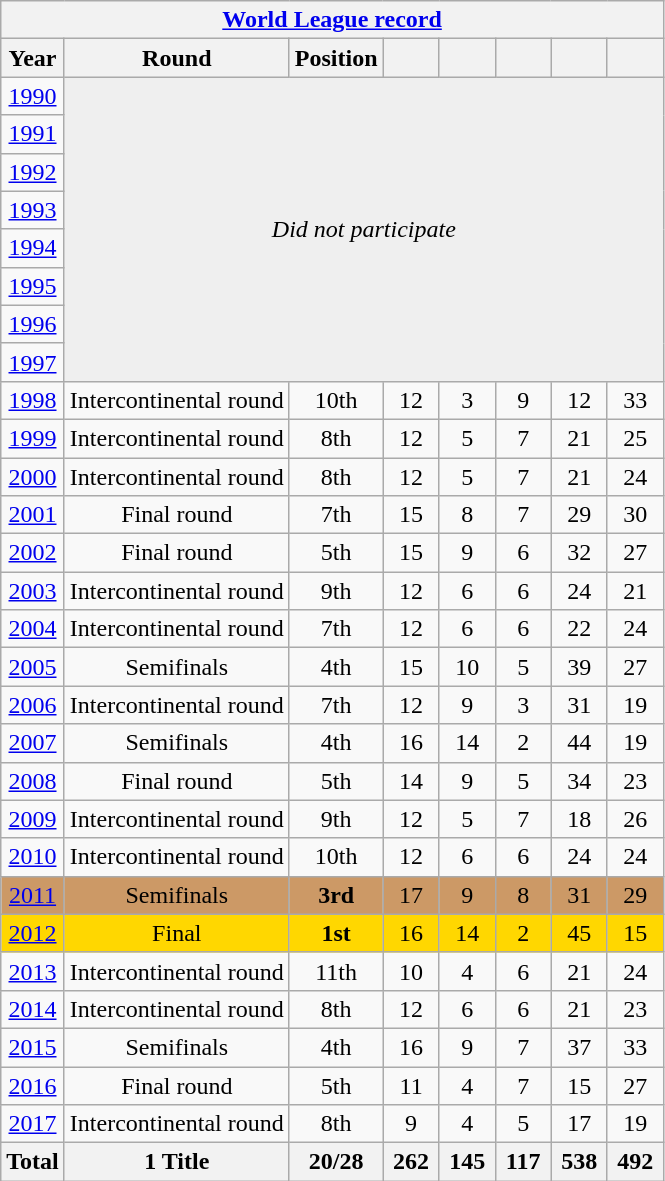<table class="wikitable collapsible collapsed" style="text-align: center;">
<tr>
<th colspan=9><a href='#'>World League record</a></th>
</tr>
<tr>
<th>Year</th>
<th>Round</th>
<th>Position</th>
<th width=30></th>
<th width=30></th>
<th width=30></th>
<th width=30></th>
<th width=30></th>
</tr>
<tr>
<td> <a href='#'>1990</a></td>
<td colspan=8 rowspan=8 bgcolor=#EFEFEF><em>Did not participate</em></td>
</tr>
<tr>
<td> <a href='#'>1991</a></td>
</tr>
<tr>
<td> <a href='#'>1992</a></td>
</tr>
<tr>
<td> <a href='#'>1993</a></td>
</tr>
<tr>
<td> <a href='#'>1994</a></td>
</tr>
<tr>
<td> <a href='#'>1995</a></td>
</tr>
<tr>
<td> <a href='#'>1996</a></td>
</tr>
<tr>
<td> <a href='#'>1997</a></td>
</tr>
<tr>
<td> <a href='#'>1998</a></td>
<td>Intercontinental round</td>
<td>10th</td>
<td>12</td>
<td>3</td>
<td>9</td>
<td>12</td>
<td>33</td>
</tr>
<tr>
<td> <a href='#'>1999</a></td>
<td>Intercontinental round</td>
<td>8th</td>
<td>12</td>
<td>5</td>
<td>7</td>
<td>21</td>
<td>25</td>
</tr>
<tr>
<td> <a href='#'>2000</a></td>
<td>Intercontinental round</td>
<td>8th</td>
<td>12</td>
<td>5</td>
<td>7</td>
<td>21</td>
<td>24</td>
</tr>
<tr>
<td> <a href='#'>2001</a></td>
<td>Final round</td>
<td>7th</td>
<td>15</td>
<td>8</td>
<td>7</td>
<td>29</td>
<td>30</td>
</tr>
<tr>
<td> <a href='#'>2002</a></td>
<td>Final round</td>
<td>5th</td>
<td>15</td>
<td>9</td>
<td>6</td>
<td>32</td>
<td>27</td>
</tr>
<tr>
<td> <a href='#'>2003</a></td>
<td>Intercontinental round</td>
<td>9th</td>
<td>12</td>
<td>6</td>
<td>6</td>
<td>24</td>
<td>21</td>
</tr>
<tr>
<td> <a href='#'>2004</a></td>
<td>Intercontinental round</td>
<td>7th</td>
<td>12</td>
<td>6</td>
<td>6</td>
<td>22</td>
<td>24</td>
</tr>
<tr>
<td> <a href='#'>2005</a></td>
<td>Semifinals</td>
<td>4th</td>
<td>15</td>
<td>10</td>
<td>5</td>
<td>39</td>
<td>27</td>
</tr>
<tr>
<td> <a href='#'>2006</a></td>
<td>Intercontinental round</td>
<td>7th</td>
<td>12</td>
<td>9</td>
<td>3</td>
<td>31</td>
<td>19</td>
</tr>
<tr>
<td> <a href='#'>2007</a></td>
<td>Semifinals</td>
<td>4th</td>
<td>16</td>
<td>14</td>
<td>2</td>
<td>44</td>
<td>19</td>
</tr>
<tr>
<td> <a href='#'>2008</a></td>
<td>Final round</td>
<td>5th</td>
<td>14</td>
<td>9</td>
<td>5</td>
<td>34</td>
<td>23</td>
</tr>
<tr>
<td> <a href='#'>2009</a></td>
<td>Intercontinental round</td>
<td>9th</td>
<td>12</td>
<td>5</td>
<td>7</td>
<td>18</td>
<td>26</td>
</tr>
<tr>
<td> <a href='#'>2010</a></td>
<td>Intercontinental round</td>
<td>10th</td>
<td>12</td>
<td>6</td>
<td>6</td>
<td>24</td>
<td>24</td>
</tr>
<tr bgcolor=#cc9966>
<td> <a href='#'>2011</a></td>
<td>Semifinals</td>
<td><strong>3rd</strong></td>
<td>17</td>
<td>9</td>
<td>8</td>
<td>31</td>
<td>29</td>
</tr>
<tr bgcolor=gold>
<td> <a href='#'>2012</a></td>
<td>Final</td>
<td><strong>1st</strong></td>
<td>16</td>
<td>14</td>
<td>2</td>
<td>45</td>
<td>15</td>
</tr>
<tr>
<td> <a href='#'>2013</a></td>
<td>Intercontinental round</td>
<td>11th</td>
<td>10</td>
<td>4</td>
<td>6</td>
<td>21</td>
<td>24</td>
</tr>
<tr>
<td> <a href='#'>2014</a></td>
<td>Intercontinental round</td>
<td>8th</td>
<td>12</td>
<td>6</td>
<td>6</td>
<td>21</td>
<td>23</td>
</tr>
<tr>
<td> <a href='#'>2015</a></td>
<td>Semifinals</td>
<td>4th</td>
<td>16</td>
<td>9</td>
<td>7</td>
<td>37</td>
<td>33</td>
</tr>
<tr>
<td> <a href='#'>2016</a></td>
<td>Final round</td>
<td>5th</td>
<td>11</td>
<td>4</td>
<td>7</td>
<td>15</td>
<td>27</td>
</tr>
<tr>
<td> <a href='#'>2017</a></td>
<td>Intercontinental round</td>
<td>8th</td>
<td>9</td>
<td>4</td>
<td>5</td>
<td>17</td>
<td>19</td>
</tr>
<tr>
<th>Total</th>
<th>1 Title</th>
<th>20/28</th>
<th>262</th>
<th>145</th>
<th>117</th>
<th>538</th>
<th>492</th>
</tr>
</table>
